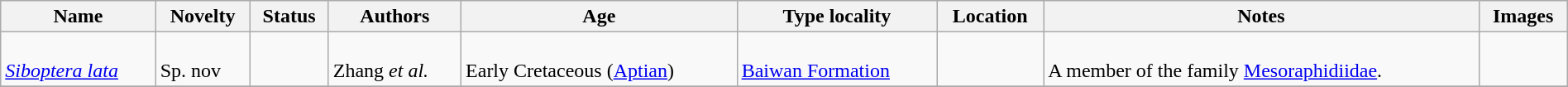<table class="wikitable sortable" align="center" width="100%">
<tr>
<th>Name</th>
<th>Novelty</th>
<th>Status</th>
<th>Authors</th>
<th>Age</th>
<th>Type locality</th>
<th>Location</th>
<th>Notes</th>
<th>Images</th>
</tr>
<tr>
<td><br><em><a href='#'>Siboptera lata</a></em></td>
<td><br>Sp. nov</td>
<td></td>
<td><br>Zhang <em>et al.</em></td>
<td><br>Early Cretaceous (<a href='#'>Aptian</a>)</td>
<td><br><a href='#'>Baiwan Formation</a></td>
<td><br></td>
<td><br>A member of the family <a href='#'>Mesoraphidiidae</a>.</td>
<td></td>
</tr>
<tr>
</tr>
</table>
